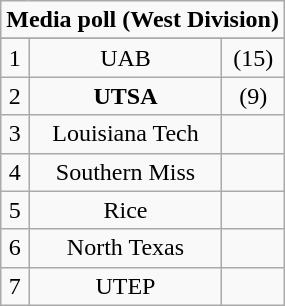<table class="wikitable" style="display: inline-table;">
<tr>
<td align="center" Colspan="3"><strong>Media poll (West Division)</strong></td>
</tr>
<tr align="center">
</tr>
<tr align="center">
<td>1</td>
<td>UAB</td>
<td>(15)</td>
</tr>
<tr align="center">
<td>2</td>
<td><strong>UTSA</strong></td>
<td>(9)</td>
</tr>
<tr align="center">
<td>3</td>
<td>Louisiana Tech</td>
<td></td>
</tr>
<tr align="center">
<td>4</td>
<td>Southern Miss</td>
<td></td>
</tr>
<tr align="center">
<td>5</td>
<td>Rice</td>
<td></td>
</tr>
<tr align="center">
<td>6</td>
<td>North Texas</td>
<td></td>
</tr>
<tr align="center">
<td>7</td>
<td>UTEP</td>
<td></td>
</tr>
</table>
